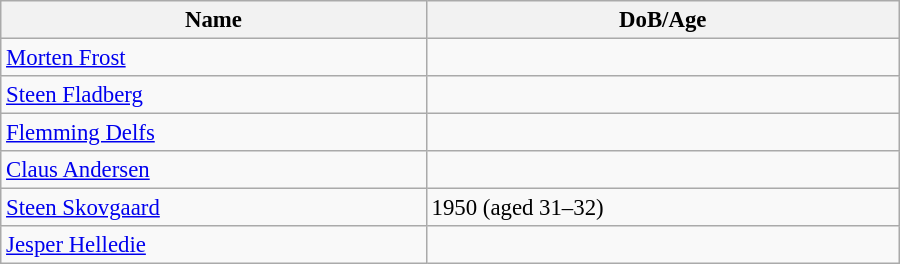<table class="wikitable" style="width:600px; font-size:95%;">
<tr>
<th align="left">Name</th>
<th align="left">DoB/Age</th>
</tr>
<tr>
<td align="left"><a href='#'>Morten Frost</a></td>
<td align="left"></td>
</tr>
<tr>
<td align="left"><a href='#'>Steen Fladberg</a></td>
<td align="left"></td>
</tr>
<tr>
<td align="left"><a href='#'>Flemming Delfs</a></td>
<td align="left"></td>
</tr>
<tr>
<td align="left"><a href='#'>Claus Andersen</a></td>
<td align="left"></td>
</tr>
<tr>
<td align="left"><a href='#'>Steen Skovgaard</a></td>
<td align="left">1950 (aged 31–32)</td>
</tr>
<tr>
<td align="left"><a href='#'>Jesper Helledie</a></td>
<td align="left"></td>
</tr>
</table>
